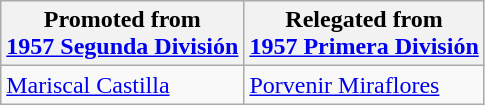<table class="wikitable">
<tr>
<th>Promoted from<br><a href='#'>1957 Segunda División</a></th>
<th>Relegated from<br><a href='#'>1957 Primera División</a></th>
</tr>
<tr>
<td> <a href='#'>Mariscal Castilla</a> </td>
<td> <a href='#'>Porvenir Miraflores</a> </td>
</tr>
</table>
